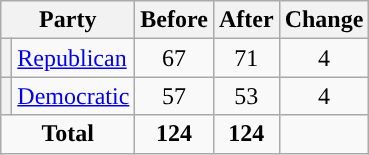<table class="wikitable" style="text-align:center;">
<tr>
<th colspan="2">Party</th>
<th>Before</th>
<th>After</th>
<th>Change</th>
</tr>
<tr>
<th style="background-color:"></th>
<td style="text-align:left;"><a href='#'>Republican</a></td>
<td>67</td>
<td>71</td>
<td> 4</td>
</tr>
<tr>
<th style="background-color:"></th>
<td style="text-align:left;"><a href='#'>Democratic</a></td>
<td>57</td>
<td>53</td>
<td> 4</td>
</tr>
<tr>
<td colspan="2"><strong>Total</strong></td>
<td><strong>124</strong></td>
<td><strong>124</strong></td>
<td></td>
</tr>
</table>
